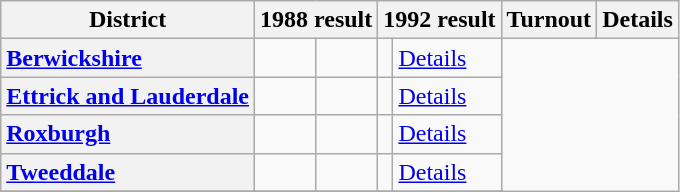<table class="wikitable">
<tr>
<th scope="col">District</th>
<th scope="col"  colspan="2">1988 result</th>
<th scope="col" colspan="2">1992 result</th>
<th scope="col">Turnout</th>
<th scope="col">Details</th>
</tr>
<tr>
<th scope="row" style="text-align: left;"><a href='#'>Berwickshire</a></th>
<td></td>
<td></td>
<td></td>
<td><a href='#'>Details</a></td>
</tr>
<tr>
<th scope="row" style="text-align: left;"><a href='#'>Ettrick and Lauderdale</a></th>
<td></td>
<td></td>
<td></td>
<td><a href='#'>Details</a></td>
</tr>
<tr>
<th scope="row" style="text-align: left;"><a href='#'>Roxburgh</a></th>
<td></td>
<td></td>
<td></td>
<td><a href='#'>Details</a></td>
</tr>
<tr>
<th scope="row" style="text-align: left;"><a href='#'>Tweeddale</a></th>
<td></td>
<td></td>
<td></td>
<td><a href='#'>Details</a></td>
</tr>
<tr>
</tr>
</table>
